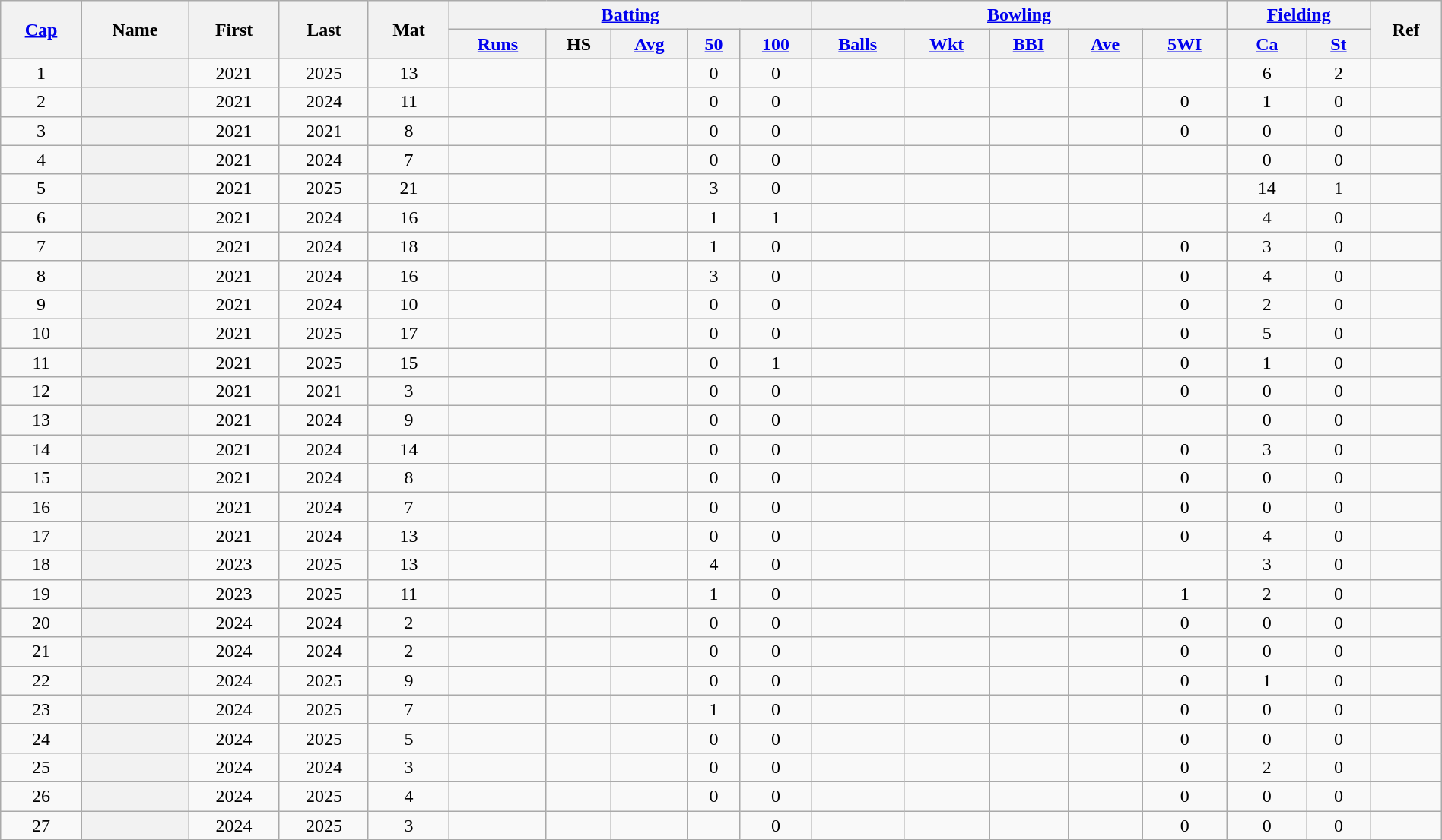<table class="wikitable sortable plainrowheaders" width="100%">
<tr>
<th scope="col" rowspan=2><a href='#'>Cap</a></th>
<th scope="col" rowspan=2>Name</th>
<th scope="col" rowspan=2>First</th>
<th scope="col" rowspan=2>Last</th>
<th scope="col" rowspan=2>Mat</th>
<th scope="col" colspan=5 class="unsortable"><a href='#'>Batting</a></th>
<th scope="col" colspan=5 class="unsortable"><a href='#'>Bowling</a></th>
<th scope="col" colspan=2 class="unsortable"><a href='#'>Fielding</a></th>
<th scope="col" rowspan=2>Ref</th>
</tr>
<tr align="center">
<th scope="col"><a href='#'>Runs</a></th>
<th scope="col" data-sort-type/"number">HS</th>
<th scope="col"><a href='#'>Avg</a></th>
<th scope="col"><a href='#'>50</a></th>
<th scope="col"><a href='#'>100</a></th>
<th scope="col"><a href='#'>Balls</a></th>
<th scope="col" data-sort-type/"number"><a href='#'>Wkt</a></th>
<th scope="col"><a href='#'>BBI</a></th>
<th scope="col"><a href='#'>Ave</a></th>
<th scope="col"><a href='#'>5WI</a></th>
<th scope="col"><a href='#'>Ca</a></th>
<th scope="col"><a href='#'>St</a></th>
</tr>
<tr align="center">
<td>1</td>
<th scope="row"! scope="row"></th>
<td>2021</td>
<td>2025</td>
<td>13</td>
<td></td>
<td></td>
<td></td>
<td>0</td>
<td>0</td>
<td></td>
<td></td>
<td></td>
<td></td>
<td></td>
<td>6</td>
<td>2</td>
<td></td>
</tr>
<tr align="center">
<td>2</td>
<th scope="row"! scope="row"></th>
<td>2021</td>
<td>2024</td>
<td>11</td>
<td></td>
<td></td>
<td></td>
<td>0</td>
<td>0</td>
<td></td>
<td></td>
<td></td>
<td></td>
<td>0</td>
<td>1</td>
<td>0</td>
<td></td>
</tr>
<tr align="center">
<td>3</td>
<th scope="row"! scope="row"></th>
<td>2021</td>
<td>2021</td>
<td>8</td>
<td></td>
<td></td>
<td></td>
<td>0</td>
<td>0</td>
<td></td>
<td></td>
<td></td>
<td></td>
<td>0</td>
<td>0</td>
<td>0</td>
<td></td>
</tr>
<tr align="center">
<td>4</td>
<th scope="row"! scope="row"></th>
<td>2021</td>
<td>2024</td>
<td>7</td>
<td></td>
<td></td>
<td></td>
<td>0</td>
<td>0</td>
<td></td>
<td></td>
<td></td>
<td></td>
<td></td>
<td>0</td>
<td>0</td>
<td></td>
</tr>
<tr align="center">
<td>5</td>
<th scope="row"></th>
<td>2021</td>
<td>2025</td>
<td>21</td>
<td></td>
<td></td>
<td></td>
<td>3</td>
<td>0</td>
<td></td>
<td></td>
<td></td>
<td></td>
<td></td>
<td>14</td>
<td>1</td>
<td></td>
</tr>
<tr align="center">
<td>6</td>
<th scope="row"></th>
<td>2021</td>
<td>2024</td>
<td>16</td>
<td></td>
<td></td>
<td></td>
<td>1</td>
<td>1</td>
<td></td>
<td></td>
<td></td>
<td></td>
<td></td>
<td>4</td>
<td>0</td>
<td></td>
</tr>
<tr align="center">
<td>7</td>
<th scope="row"></th>
<td>2021</td>
<td>2024</td>
<td>18</td>
<td></td>
<td></td>
<td></td>
<td>1</td>
<td>0</td>
<td></td>
<td></td>
<td></td>
<td></td>
<td>0</td>
<td>3</td>
<td>0</td>
<td></td>
</tr>
<tr align="center">
<td>8</td>
<th scope="row"></th>
<td>2021</td>
<td>2024</td>
<td>16</td>
<td></td>
<td></td>
<td></td>
<td>3</td>
<td>0</td>
<td></td>
<td></td>
<td></td>
<td></td>
<td>0</td>
<td>4</td>
<td>0</td>
<td></td>
</tr>
<tr align="center">
<td>9</td>
<th scope="row"></th>
<td>2021</td>
<td>2024</td>
<td>10</td>
<td></td>
<td></td>
<td></td>
<td>0</td>
<td>0</td>
<td></td>
<td></td>
<td></td>
<td></td>
<td>0</td>
<td>2</td>
<td>0</td>
<td></td>
</tr>
<tr align="center">
<td>10</td>
<th scope="row"></th>
<td>2021</td>
<td>2025</td>
<td>17</td>
<td></td>
<td></td>
<td></td>
<td>0</td>
<td>0</td>
<td></td>
<td></td>
<td></td>
<td></td>
<td>0</td>
<td>5</td>
<td>0</td>
<td></td>
</tr>
<tr align="center">
<td>11</td>
<th scope="row"></th>
<td>2021</td>
<td>2025</td>
<td>15</td>
<td></td>
<td></td>
<td></td>
<td>0</td>
<td>1</td>
<td></td>
<td></td>
<td></td>
<td></td>
<td>0</td>
<td>1</td>
<td>0</td>
<td></td>
</tr>
<tr align="center">
<td>12</td>
<th scope="row"></th>
<td>2021</td>
<td>2021</td>
<td>3</td>
<td></td>
<td></td>
<td></td>
<td>0</td>
<td>0</td>
<td></td>
<td></td>
<td></td>
<td></td>
<td>0</td>
<td>0</td>
<td>0</td>
<td></td>
</tr>
<tr align="center">
<td>13</td>
<th scope="row"></th>
<td>2021</td>
<td>2024</td>
<td>9</td>
<td></td>
<td></td>
<td></td>
<td>0</td>
<td>0</td>
<td></td>
<td></td>
<td></td>
<td></td>
<td></td>
<td>0</td>
<td>0</td>
<td></td>
</tr>
<tr align="center">
<td>14</td>
<th scope="row"></th>
<td>2021</td>
<td>2024</td>
<td>14</td>
<td></td>
<td></td>
<td></td>
<td>0</td>
<td>0</td>
<td></td>
<td></td>
<td></td>
<td></td>
<td>0</td>
<td>3</td>
<td>0</td>
<td></td>
</tr>
<tr align="center">
<td>15</td>
<th scope="row"></th>
<td>2021</td>
<td>2024</td>
<td>8</td>
<td></td>
<td></td>
<td></td>
<td>0</td>
<td>0</td>
<td></td>
<td></td>
<td></td>
<td></td>
<td>0</td>
<td>0</td>
<td>0</td>
<td></td>
</tr>
<tr align="center">
<td>16</td>
<th scope="row"></th>
<td>2021</td>
<td>2024</td>
<td>7</td>
<td></td>
<td></td>
<td></td>
<td>0</td>
<td>0</td>
<td></td>
<td></td>
<td></td>
<td></td>
<td>0</td>
<td>0</td>
<td>0</td>
<td></td>
</tr>
<tr align="center">
<td>17</td>
<th scope="row"></th>
<td>2021</td>
<td>2024</td>
<td>13</td>
<td></td>
<td></td>
<td></td>
<td>0</td>
<td>0</td>
<td></td>
<td></td>
<td></td>
<td></td>
<td>0</td>
<td>4</td>
<td>0</td>
<td></td>
</tr>
<tr align="center">
<td>18</td>
<th scope="row"></th>
<td>2023</td>
<td>2025</td>
<td>13</td>
<td></td>
<td></td>
<td></td>
<td>4</td>
<td>0</td>
<td></td>
<td></td>
<td></td>
<td></td>
<td></td>
<td>3</td>
<td>0</td>
<td></td>
</tr>
<tr align="center">
<td>19</td>
<th scope="row"></th>
<td>2023</td>
<td>2025</td>
<td>11</td>
<td></td>
<td></td>
<td></td>
<td>1</td>
<td>0</td>
<td></td>
<td></td>
<td></td>
<td></td>
<td>1</td>
<td>2</td>
<td>0</td>
<td></td>
</tr>
<tr align="center">
<td>20</td>
<th scope="row"></th>
<td>2024</td>
<td>2024</td>
<td>2</td>
<td></td>
<td></td>
<td></td>
<td>0</td>
<td>0</td>
<td></td>
<td></td>
<td></td>
<td></td>
<td>0</td>
<td>0</td>
<td>0</td>
<td></td>
</tr>
<tr align="center">
<td>21</td>
<th scope="row"></th>
<td>2024</td>
<td>2024</td>
<td>2</td>
<td></td>
<td></td>
<td></td>
<td>0</td>
<td>0</td>
<td></td>
<td></td>
<td></td>
<td></td>
<td>0</td>
<td>0</td>
<td>0</td>
<td></td>
</tr>
<tr align="center">
<td>22</td>
<th scope="row"></th>
<td>2024</td>
<td>2025</td>
<td>9</td>
<td></td>
<td></td>
<td></td>
<td>0</td>
<td>0</td>
<td></td>
<td></td>
<td></td>
<td></td>
<td>0</td>
<td>1</td>
<td>0</td>
<td></td>
</tr>
<tr align="center">
<td>23</td>
<th scope="row"></th>
<td>2024</td>
<td>2025</td>
<td>7</td>
<td></td>
<td></td>
<td></td>
<td>1</td>
<td>0</td>
<td></td>
<td></td>
<td></td>
<td></td>
<td>0</td>
<td>0</td>
<td>0</td>
<td></td>
</tr>
<tr align="center">
<td>24</td>
<th scope="row"></th>
<td>2024</td>
<td>2025</td>
<td>5</td>
<td></td>
<td></td>
<td></td>
<td>0</td>
<td>0</td>
<td></td>
<td></td>
<td></td>
<td></td>
<td>0</td>
<td>0</td>
<td>0</td>
<td></td>
</tr>
<tr align="center">
<td>25</td>
<th scope="row"></th>
<td>2024</td>
<td>2024</td>
<td>3</td>
<td></td>
<td></td>
<td></td>
<td>0</td>
<td>0</td>
<td></td>
<td></td>
<td></td>
<td></td>
<td>0</td>
<td>2</td>
<td>0</td>
<td></td>
</tr>
<tr align="center">
<td>26</td>
<th scope="row"></th>
<td>2024</td>
<td>2025</td>
<td>4</td>
<td></td>
<td></td>
<td></td>
<td>0</td>
<td>0</td>
<td></td>
<td></td>
<td></td>
<td></td>
<td>0</td>
<td>0</td>
<td>0</td>
<td></td>
</tr>
<tr align="center">
<td>27</td>
<th scope="row"></th>
<td>2024</td>
<td>2025</td>
<td>3</td>
<td></td>
<td></td>
<td></td>
<td></td>
<td>0</td>
<td></td>
<td></td>
<td></td>
<td></td>
<td>0</td>
<td>0</td>
<td>0</td>
<td></td>
</tr>
</table>
